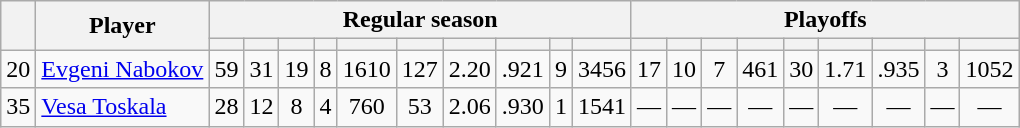<table class="wikitable plainrowheaders" style="text-align:center;">
<tr>
<th scope="col" rowspan="2"></th>
<th scope="col" rowspan="2">Player</th>
<th scope=colgroup colspan=10>Regular season</th>
<th scope=colgroup colspan=9>Playoffs</th>
</tr>
<tr>
<th scope="col"></th>
<th scope="col"></th>
<th scope="col"></th>
<th scope="col"></th>
<th scope="col"></th>
<th scope="col"></th>
<th scope="col"></th>
<th scope="col"></th>
<th scope="col"></th>
<th scope="col"></th>
<th scope="col"></th>
<th scope="col"></th>
<th scope="col"></th>
<th scope="col"></th>
<th scope="col"></th>
<th scope="col"></th>
<th scope="col"></th>
<th scope="col"></th>
<th scope="col"></th>
</tr>
<tr>
<td scope="row">20</td>
<td align="left"><a href='#'>Evgeni Nabokov</a></td>
<td>59</td>
<td>31</td>
<td>19</td>
<td>8</td>
<td>1610</td>
<td>127</td>
<td>2.20</td>
<td>.921</td>
<td>9</td>
<td>3456</td>
<td>17</td>
<td>10</td>
<td>7</td>
<td>461</td>
<td>30</td>
<td>1.71</td>
<td>.935</td>
<td>3</td>
<td>1052</td>
</tr>
<tr>
<td scope="row">35</td>
<td align="left"><a href='#'>Vesa Toskala</a></td>
<td>28</td>
<td>12</td>
<td>8</td>
<td>4</td>
<td>760</td>
<td>53</td>
<td>2.06</td>
<td>.930</td>
<td>1</td>
<td>1541</td>
<td>—</td>
<td>—</td>
<td>—</td>
<td>—</td>
<td>—</td>
<td>—</td>
<td>—</td>
<td>—</td>
<td>—</td>
</tr>
</table>
